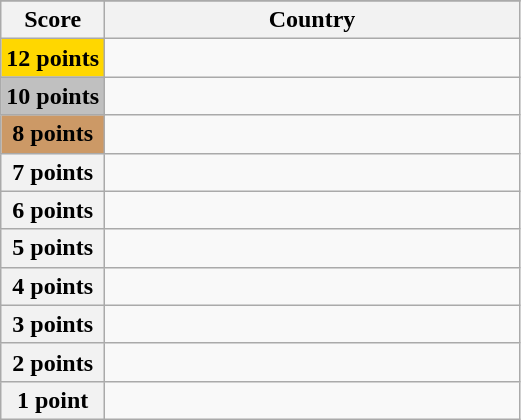<table class="wikitable">
<tr>
</tr>
<tr>
<th scope="col" width="20%">Score</th>
<th scope="col">Country</th>
</tr>
<tr>
<th scope="row" style="background:gold">12 points</th>
<td></td>
</tr>
<tr>
<th scope="row" style="background:silver">10 points</th>
<td></td>
</tr>
<tr>
<th scope="row" style="background:#CC9966">8 points</th>
<td></td>
</tr>
<tr>
<th scope="row">7 points</th>
<td></td>
</tr>
<tr>
<th scope="row">6 points</th>
<td></td>
</tr>
<tr>
<th scope="row">5 points</th>
<td></td>
</tr>
<tr>
<th scope="row">4 points</th>
<td></td>
</tr>
<tr>
<th scope="row">3 points</th>
<td></td>
</tr>
<tr>
<th scope="row">2 points</th>
<td></td>
</tr>
<tr>
<th scope="row">1 point</th>
<td></td>
</tr>
</table>
